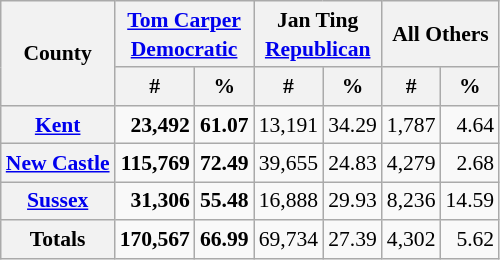<table class="wikitable sortable" style="text-align:right;font-size:90%;line-height:1.3">
<tr>
<th rowspan="2">County</th>
<th colspan="2"><a href='#'>Tom Carper</a><br><a href='#'>Democratic</a></th>
<th colspan="2">Jan Ting<br><a href='#'>Republican</a></th>
<th colspan="2">All Others</th>
</tr>
<tr>
<th data-sort-type="number">#</th>
<th data-sort-type="number">%</th>
<th data-sort-type="number">#</th>
<th data-sort-type="number">%</th>
<th data-sort-type="number">#</th>
<th data-sort-type="number">%</th>
</tr>
<tr>
<th><a href='#'>Kent</a></th>
<td><strong>23,492</strong></td>
<td><strong>61.07</strong></td>
<td>13,191</td>
<td>34.29</td>
<td>1,787</td>
<td>4.64</td>
</tr>
<tr>
<th><a href='#'>New Castle</a></th>
<td><strong>115,769</strong></td>
<td><strong>72.49</strong></td>
<td>39,655</td>
<td>24.83</td>
<td>4,279</td>
<td>2.68</td>
</tr>
<tr>
<th><a href='#'>Sussex</a></th>
<td><strong>31,306</strong></td>
<td><strong>55.48</strong></td>
<td>16,888</td>
<td>29.93</td>
<td>8,236</td>
<td>14.59</td>
</tr>
<tr class="sortbottom">
<th>Totals</th>
<td><strong>170,567</strong></td>
<td><strong>66.99</strong></td>
<td>69,734</td>
<td>27.39</td>
<td>4,302</td>
<td>5.62</td>
</tr>
</table>
